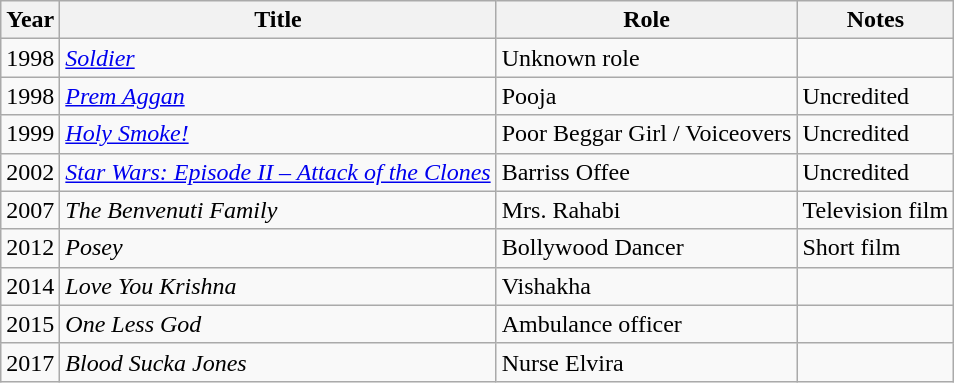<table class="wikitable">
<tr>
<th>Year</th>
<th>Title</th>
<th>Role</th>
<th>Notes</th>
</tr>
<tr>
<td>1998</td>
<td><a href='#'><em>Soldier</em></a></td>
<td>Unknown role</td>
<td></td>
</tr>
<tr>
<td>1998</td>
<td><em><a href='#'>Prem Aggan</a></em></td>
<td>Pooja</td>
<td>Uncredited</td>
</tr>
<tr>
<td>1999</td>
<td><em><a href='#'>Holy Smoke!</a></em></td>
<td>Poor Beggar Girl / Voiceovers</td>
<td>Uncredited</td>
</tr>
<tr>
<td>2002</td>
<td><em><a href='#'>Star Wars: Episode II – Attack of the Clones</a></em></td>
<td>Barriss Offee</td>
<td>Uncredited</td>
</tr>
<tr>
<td>2007</td>
<td><em>The Benvenuti Family</em></td>
<td>Mrs. Rahabi</td>
<td>Television film</td>
</tr>
<tr>
<td>2012</td>
<td><em>Posey</em></td>
<td>Bollywood Dancer</td>
<td>Short film</td>
</tr>
<tr>
<td>2014</td>
<td><em>Love You Krishna</em></td>
<td>Vishakha</td>
<td></td>
</tr>
<tr>
<td>2015</td>
<td><em>One Less God</em></td>
<td>Ambulance officer</td>
<td></td>
</tr>
<tr>
<td>2017</td>
<td><em>Blood Sucka Jones</em></td>
<td>Nurse Elvira</td>
<td></td>
</tr>
</table>
